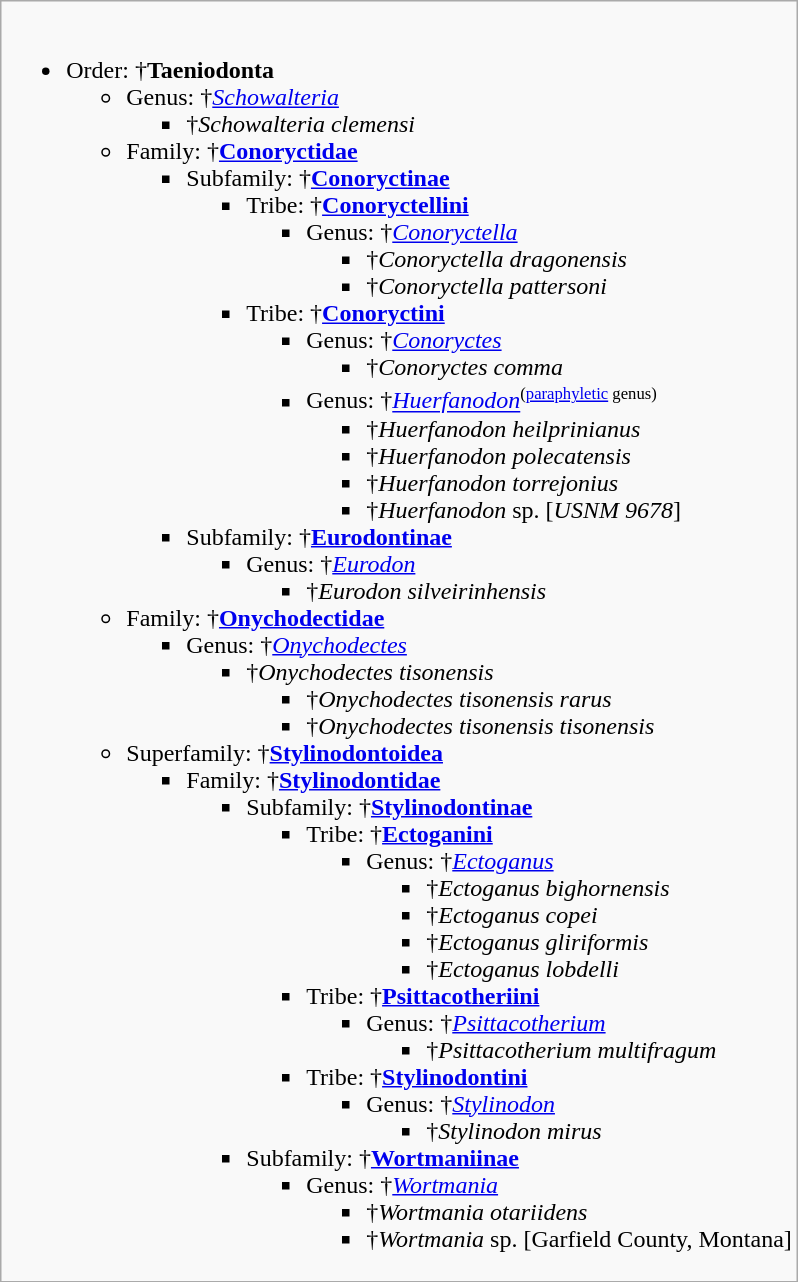<table class="wikitable">
<tr style="vertical-align:top;">
<td><br><ul><li>Order: †<strong>Taeniodonta</strong> <ul><li>Genus: †<em><a href='#'>Schowalteria</a></em> <ul><li>†<em>Schowalteria clemensi</em> </li></ul></li><li>Family: †<strong><a href='#'>Conoryctidae</a></strong> <ul><li>Subfamily: †<strong><a href='#'>Conoryctinae</a></strong> <ul><li>Tribe: †<strong><a href='#'>Conoryctellini</a></strong> <ul><li>Genus: †<em><a href='#'>Conoryctella</a></em> <ul><li>†<em>Conoryctella dragonensis</em> </li><li>†<em>Conoryctella pattersoni</em> </li></ul></li></ul></li><li>Tribe: †<strong><a href='#'>Conoryctini</a></strong> <ul><li>Genus: †<em><a href='#'>Conoryctes</a></em> <ul><li>†<em>Conoryctes comma</em> </li></ul></li><li>Genus: †<em><a href='#'>Huerfanodon</a></em><sup><small>(<a href='#'>paraphyletic</a> genus)</small></sup> <ul><li>†<em>Huerfanodon heilprinianus</em> </li><li>†<em>Huerfanodon polecatensis</em> </li><li>†<em>Huerfanodon torrejonius</em> </li><li>†<em>Huerfanodon</em> sp. [<em>USNM 9678</em>] </li></ul></li></ul></li></ul></li><li>Subfamily: †<strong><a href='#'>Eurodontinae</a></strong> <ul><li>Genus: †<em><a href='#'>Eurodon</a></em> <ul><li>†<em>Eurodon silveirinhensis</em> </li></ul></li></ul></li></ul></li><li>Family: †<strong><a href='#'>Onychodectidae</a></strong> <ul><li>Genus: †<em><a href='#'>Onychodectes</a></em> <ul><li>†<em>Onychodectes tisonensis</em> <ul><li>†<em>Onychodectes tisonensis rarus</em> </li><li>†<em>Onychodectes tisonensis tisonensis</em> </li></ul></li></ul></li></ul></li><li>Superfamily: †<strong><a href='#'>Stylinodontoidea</a></strong> <ul><li>Family: †<strong><a href='#'>Stylinodontidae</a></strong> <ul><li>Subfamily: †<strong><a href='#'>Stylinodontinae</a></strong> <ul><li>Tribe: †<strong><a href='#'>Ectoganini</a></strong> <ul><li>Genus: †<em><a href='#'>Ectoganus</a></em> <ul><li>†<em>Ectoganus bighornensis</em> </li><li>†<em>Ectoganus copei</em> </li><li>†<em>Ectoganus gliriformis</em> </li><li>†<em>Ectoganus lobdelli</em> </li></ul></li></ul></li><li>Tribe: †<strong><a href='#'>Psittacotheriini</a></strong> <ul><li>Genus: †<em><a href='#'>Psittacotherium</a></em> <ul><li>†<em>Psittacotherium multifragum</em> </li></ul></li></ul></li><li>Tribe: †<strong><a href='#'>Stylinodontini</a></strong> <ul><li>Genus: †<em><a href='#'>Stylinodon</a></em> <ul><li>†<em>Stylinodon mirus</em> </li></ul></li></ul></li></ul></li><li>Subfamily: †<strong><a href='#'>Wortmaniinae</a></strong> <ul><li>Genus: †<em><a href='#'>Wortmania</a></em> <ul><li>†<em>Wortmania otariidens</em> </li><li>†<em>Wortmania</em> sp. [Garfield County, Montana] </li></ul></li></ul></li></ul></li></ul></li></ul></li></ul></td>
</tr>
</table>
